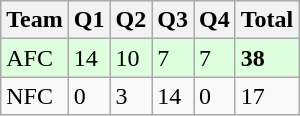<table class="wikitable">
<tr>
<th>Team</th>
<th>Q1</th>
<th>Q2</th>
<th>Q3</th>
<th>Q4</th>
<th>Total</th>
</tr>
<tr style="background:#dfd;">
<td>AFC</td>
<td>14</td>
<td>10</td>
<td>7</td>
<td>7</td>
<td><strong>38</strong></td>
</tr>
<tr>
<td>NFC</td>
<td>0</td>
<td>3</td>
<td>14</td>
<td>0</td>
<td>17</td>
</tr>
</table>
